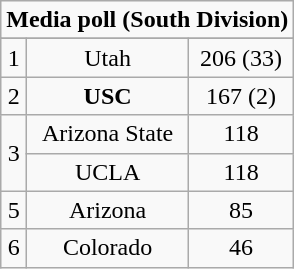<table class="wikitable" style="display: inline-table;">
<tr>
<td align="center" Colspan="3"><strong>Media poll (South Division)</strong></td>
</tr>
<tr align="center">
</tr>
<tr align="center">
<td>1</td>
<td>Utah</td>
<td>206 (33)</td>
</tr>
<tr align="center">
<td>2</td>
<td><strong>USC</strong></td>
<td>167 (2)</td>
</tr>
<tr align="center">
<td rowspan="2">3</td>
<td>Arizona State</td>
<td>118</td>
</tr>
<tr align="center">
<td>UCLA</td>
<td>118</td>
</tr>
<tr align="center">
<td>5</td>
<td>Arizona</td>
<td>85</td>
</tr>
<tr align="center">
<td>6</td>
<td>Colorado</td>
<td>46</td>
</tr>
</table>
